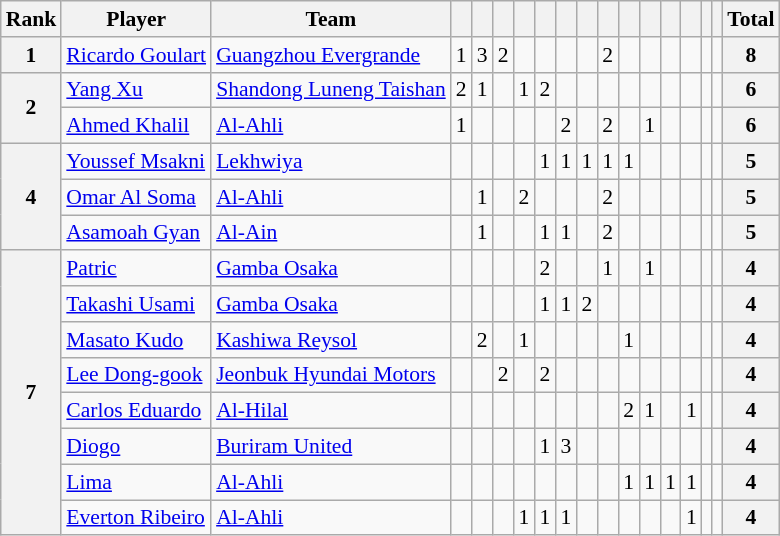<table class="wikitable" style="text-align:center; font-size:90%">
<tr>
<th>Rank</th>
<th>Player</th>
<th>Team</th>
<th></th>
<th></th>
<th></th>
<th></th>
<th></th>
<th></th>
<th></th>
<th></th>
<th></th>
<th></th>
<th></th>
<th></th>
<th></th>
<th></th>
<th>Total</th>
</tr>
<tr>
<th>1</th>
<td align=left> <a href='#'>Ricardo Goulart</a></td>
<td align=left> <a href='#'>Guangzhou Evergrande</a></td>
<td>1</td>
<td>3</td>
<td>2</td>
<td></td>
<td></td>
<td></td>
<td></td>
<td>2</td>
<td></td>
<td></td>
<td></td>
<td></td>
<td></td>
<td></td>
<th>8</th>
</tr>
<tr>
<th rowspan=2>2</th>
<td align=left> <a href='#'>Yang Xu</a></td>
<td align=left> <a href='#'>Shandong Luneng Taishan</a></td>
<td>2</td>
<td>1</td>
<td></td>
<td>1</td>
<td>2</td>
<td></td>
<td></td>
<td></td>
<td></td>
<td></td>
<td></td>
<td></td>
<td></td>
<td></td>
<th>6</th>
</tr>
<tr>
<td align=left> <a href='#'>Ahmed Khalil</a></td>
<td align=left> <a href='#'>Al-Ahli</a></td>
<td>1</td>
<td></td>
<td></td>
<td></td>
<td></td>
<td>2</td>
<td></td>
<td>2</td>
<td></td>
<td>1</td>
<td></td>
<td></td>
<td></td>
<td></td>
<th>6</th>
</tr>
<tr>
<th rowspan=3>4</th>
<td align=left> <a href='#'>Youssef Msakni</a></td>
<td align=left> <a href='#'>Lekhwiya</a></td>
<td></td>
<td></td>
<td></td>
<td></td>
<td>1</td>
<td>1</td>
<td>1</td>
<td>1</td>
<td>1</td>
<td></td>
<td></td>
<td></td>
<td></td>
<td></td>
<th>5</th>
</tr>
<tr>
<td align=left> <a href='#'>Omar Al Soma</a></td>
<td align=left> <a href='#'>Al-Ahli</a></td>
<td></td>
<td>1</td>
<td></td>
<td>2</td>
<td></td>
<td></td>
<td></td>
<td>2</td>
<td></td>
<td></td>
<td></td>
<td></td>
<td></td>
<td></td>
<th>5</th>
</tr>
<tr>
<td align=left> <a href='#'>Asamoah Gyan</a></td>
<td align=left> <a href='#'>Al-Ain</a></td>
<td></td>
<td>1</td>
<td></td>
<td></td>
<td>1</td>
<td>1</td>
<td></td>
<td>2</td>
<td></td>
<td></td>
<td></td>
<td></td>
<td></td>
<td></td>
<th>5</th>
</tr>
<tr>
<th rowspan=8>7</th>
<td align=left> <a href='#'>Patric</a></td>
<td align=left> <a href='#'>Gamba Osaka</a></td>
<td></td>
<td></td>
<td></td>
<td></td>
<td>2</td>
<td></td>
<td></td>
<td>1</td>
<td></td>
<td>1</td>
<td></td>
<td></td>
<td></td>
<td></td>
<th>4</th>
</tr>
<tr>
<td align=left> <a href='#'>Takashi Usami</a></td>
<td align=left> <a href='#'>Gamba Osaka</a></td>
<td></td>
<td></td>
<td></td>
<td></td>
<td>1</td>
<td>1</td>
<td>2</td>
<td></td>
<td></td>
<td></td>
<td></td>
<td></td>
<td></td>
<td></td>
<th>4</th>
</tr>
<tr>
<td align=left> <a href='#'>Masato Kudo</a></td>
<td align=left> <a href='#'>Kashiwa Reysol</a></td>
<td></td>
<td>2</td>
<td></td>
<td>1</td>
<td></td>
<td></td>
<td></td>
<td></td>
<td>1</td>
<td></td>
<td></td>
<td></td>
<td></td>
<td></td>
<th>4</th>
</tr>
<tr>
<td align=left> <a href='#'>Lee Dong-gook</a></td>
<td align=left> <a href='#'>Jeonbuk Hyundai Motors</a></td>
<td></td>
<td></td>
<td>2</td>
<td></td>
<td>2</td>
<td></td>
<td></td>
<td></td>
<td></td>
<td></td>
<td></td>
<td></td>
<td></td>
<td></td>
<th>4</th>
</tr>
<tr>
<td align=left> <a href='#'>Carlos Eduardo</a></td>
<td align=left> <a href='#'>Al-Hilal</a></td>
<td></td>
<td></td>
<td></td>
<td></td>
<td></td>
<td></td>
<td></td>
<td></td>
<td>2</td>
<td>1</td>
<td></td>
<td>1</td>
<td></td>
<td></td>
<th>4</th>
</tr>
<tr>
<td align=left> <a href='#'>Diogo</a></td>
<td align=left> <a href='#'>Buriram United</a></td>
<td></td>
<td></td>
<td></td>
<td></td>
<td>1</td>
<td>3</td>
<td></td>
<td></td>
<td></td>
<td></td>
<td></td>
<td></td>
<td></td>
<td></td>
<th>4</th>
</tr>
<tr>
<td align=left> <a href='#'>Lima</a></td>
<td align=left> <a href='#'>Al-Ahli</a></td>
<td></td>
<td></td>
<td></td>
<td></td>
<td></td>
<td></td>
<td></td>
<td></td>
<td>1</td>
<td>1</td>
<td>1</td>
<td>1</td>
<td></td>
<td></td>
<th>4</th>
</tr>
<tr>
<td align=left> <a href='#'>Everton Ribeiro</a></td>
<td align=left> <a href='#'>Al-Ahli</a></td>
<td></td>
<td></td>
<td></td>
<td>1</td>
<td>1</td>
<td>1</td>
<td></td>
<td></td>
<td></td>
<td></td>
<td></td>
<td>1</td>
<td></td>
<td></td>
<th>4</th>
</tr>
</table>
